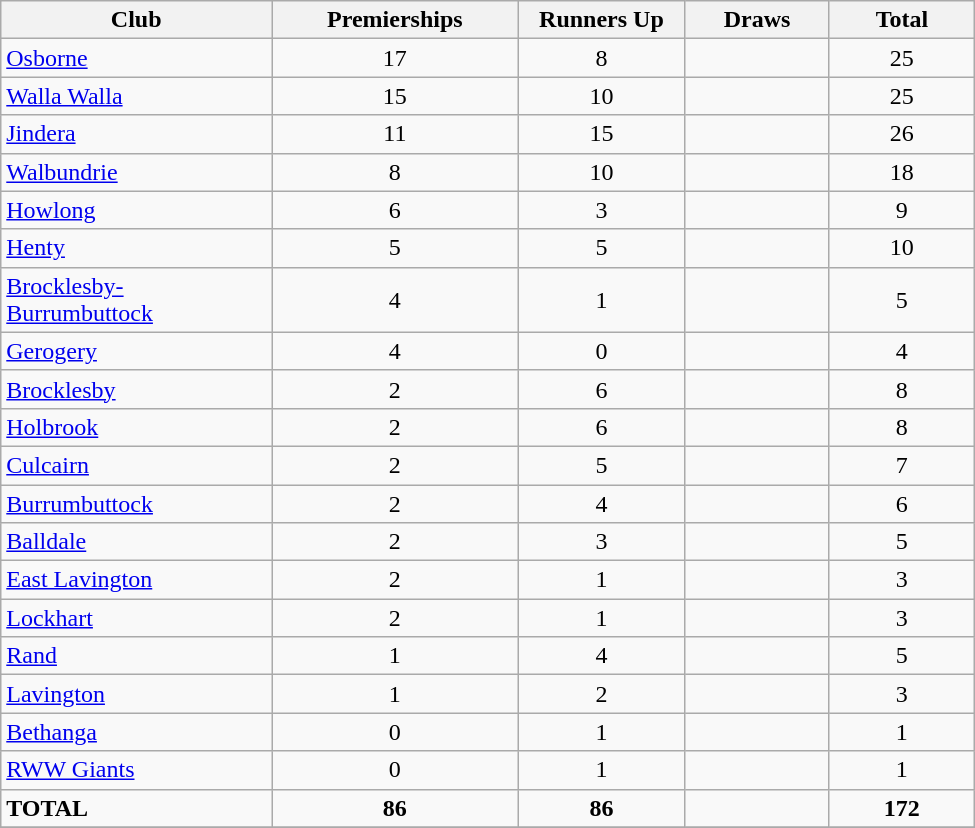<table class="wikitable sortable" width="650px">
<tr>
<th width=100px>Club</th>
<th width=50px>Premierships</th>
<th width=50px>Runners Up</th>
<th width=50px>Draws</th>
<th width=50px>Total</th>
</tr>
<tr>
<td><a href='#'>Osborne</a></td>
<td align=center>17</td>
<td align=center>8</td>
<td align=center></td>
<td align=center>25</td>
</tr>
<tr>
<td><a href='#'>Walla Walla</a></td>
<td align=center>15</td>
<td align=center>10</td>
<td align=center></td>
<td align=center>25</td>
</tr>
<tr>
<td><a href='#'>Jindera</a></td>
<td align=center>11</td>
<td align=center>15</td>
<td align=center></td>
<td align=center>26</td>
</tr>
<tr>
<td><a href='#'>Walbundrie</a></td>
<td align=center>8</td>
<td align=center>10</td>
<td align=center></td>
<td align=center>18</td>
</tr>
<tr>
<td><a href='#'>Howlong</a></td>
<td align=center>6</td>
<td align=center>3</td>
<td align=center></td>
<td align=center>9</td>
</tr>
<tr>
<td><a href='#'>Henty</a></td>
<td align=center>5</td>
<td align=center>5</td>
<td align=center></td>
<td align=center>10</td>
</tr>
<tr>
<td><a href='#'>Brocklesby-Burrumbuttock</a></td>
<td align=center>4</td>
<td align=center>1</td>
<td align=center></td>
<td align=center>5</td>
</tr>
<tr>
<td><a href='#'>Gerogery</a></td>
<td align=center>4</td>
<td align=center>0</td>
<td align=center></td>
<td align=center>4</td>
</tr>
<tr>
<td><a href='#'>Brocklesby</a></td>
<td align=center>2</td>
<td align=center>6</td>
<td align=center></td>
<td align=center>8</td>
</tr>
<tr>
<td><a href='#'>Holbrook</a></td>
<td align=center>2</td>
<td align=center>6</td>
<td align=center></td>
<td align=center>8</td>
</tr>
<tr>
<td><a href='#'>Culcairn</a></td>
<td align=center>2</td>
<td align=center>5</td>
<td align=center></td>
<td align=center>7</td>
</tr>
<tr>
<td><a href='#'>Burrumbuttock</a></td>
<td align=center>2</td>
<td align=center>4</td>
<td align=center></td>
<td align=center>6</td>
</tr>
<tr>
<td><a href='#'>Balldale</a></td>
<td align=center>2</td>
<td align=center>3</td>
<td align=center></td>
<td align=center>5</td>
</tr>
<tr>
<td><a href='#'>East Lavington</a></td>
<td align=center>2</td>
<td align=center>1</td>
<td align=center></td>
<td align=center>3</td>
</tr>
<tr>
<td><a href='#'>Lockhart</a></td>
<td align=center>2</td>
<td align=center>1</td>
<td align=center></td>
<td align=center>3</td>
</tr>
<tr>
<td><a href='#'>Rand</a></td>
<td align=center>1</td>
<td align=center>4</td>
<td align=center></td>
<td align=center>5</td>
</tr>
<tr>
<td><a href='#'>Lavington</a></td>
<td align=center>1</td>
<td align=center>2</td>
<td align=center></td>
<td align=center>3</td>
</tr>
<tr>
<td><a href='#'>Bethanga</a></td>
<td align=center>0</td>
<td align=center>1</td>
<td align=center></td>
<td align=center>1</td>
</tr>
<tr>
<td><a href='#'>RWW Giants</a></td>
<td align=center>0</td>
<td align=center>1</td>
<td align=center></td>
<td align=center>1</td>
</tr>
<tr>
<td><strong>TOTAL</strong></td>
<td align=center><strong>86</strong></td>
<td align=center><strong>86</strong></td>
<td align=center></td>
<td align=center><strong>172</strong></td>
</tr>
<tr>
</tr>
</table>
